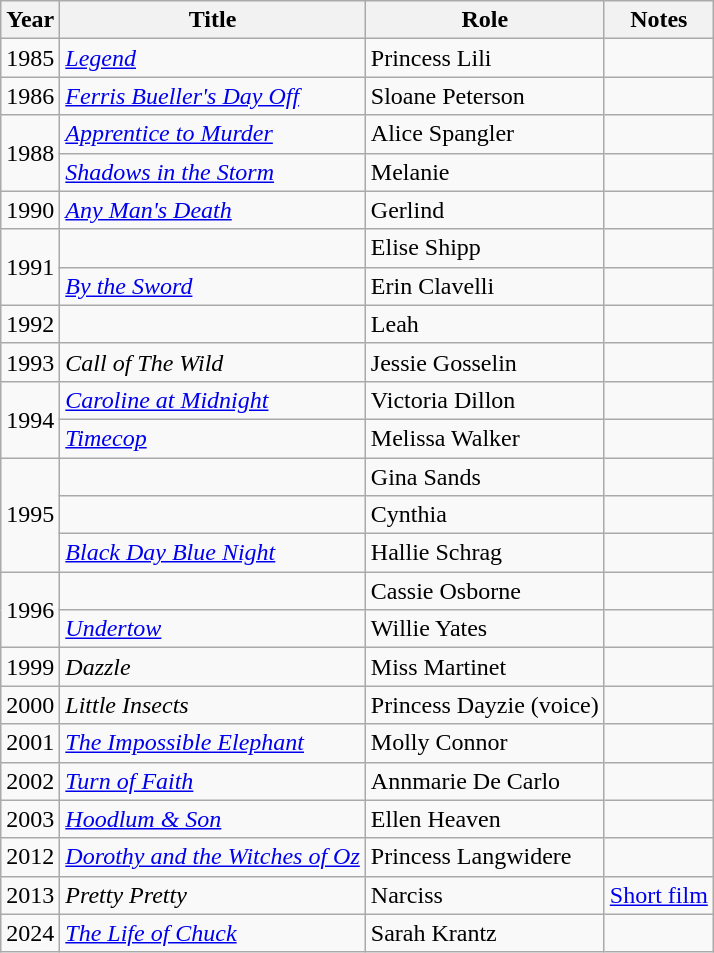<table class="wikitable sortable">
<tr>
<th>Year</th>
<th>Title</th>
<th>Role</th>
<th class="unsortable">Notes</th>
</tr>
<tr>
<td>1985</td>
<td><em><a href='#'>Legend</a></em></td>
<td>Princess Lili</td>
<td></td>
</tr>
<tr>
<td>1986</td>
<td><em><a href='#'>Ferris Bueller's Day Off</a></em></td>
<td>Sloane Peterson</td>
<td></td>
</tr>
<tr>
<td rowspan="2">1988</td>
<td><em><a href='#'>Apprentice to Murder</a></em></td>
<td>Alice Spangler</td>
<td></td>
</tr>
<tr>
<td><em><a href='#'>Shadows in the Storm</a></em></td>
<td>Melanie</td>
<td></td>
</tr>
<tr>
<td>1990</td>
<td><em><a href='#'>Any Man's Death</a></em></td>
<td>Gerlind</td>
<td></td>
</tr>
<tr>
<td rowspan="2">1991</td>
<td><em></em></td>
<td>Elise Shipp</td>
<td></td>
</tr>
<tr>
<td><em><a href='#'>By the Sword</a></em></td>
<td>Erin Clavelli</td>
<td></td>
</tr>
<tr>
<td>1992</td>
<td><em></em></td>
<td>Leah</td>
<td></td>
</tr>
<tr>
<td>1993</td>
<td><em>Call of The Wild</em></td>
<td>Jessie Gosselin</td>
<td></td>
</tr>
<tr>
<td rowspan="2">1994</td>
<td><em><a href='#'>Caroline at Midnight</a></em></td>
<td>Victoria Dillon</td>
<td></td>
</tr>
<tr>
<td><em><a href='#'>Timecop</a></em></td>
<td>Melissa Walker</td>
<td></td>
</tr>
<tr>
<td rowspan="3">1995</td>
<td><em></em></td>
<td>Gina Sands</td>
<td></td>
</tr>
<tr>
<td><em></em></td>
<td>Cynthia</td>
<td></td>
</tr>
<tr>
<td><em><a href='#'>Black Day Blue Night</a></em></td>
<td>Hallie Schrag</td>
<td></td>
</tr>
<tr>
<td rowspan="2">1996</td>
<td><em></em></td>
<td>Cassie Osborne</td>
<td></td>
</tr>
<tr>
<td><em><a href='#'>Undertow</a></em></td>
<td>Willie Yates</td>
<td></td>
</tr>
<tr>
<td>1999</td>
<td><em>Dazzle</em></td>
<td>Miss Martinet</td>
<td></td>
</tr>
<tr>
<td>2000</td>
<td><em>Little Insects</em></td>
<td>Princess Dayzie (voice)</td>
<td></td>
</tr>
<tr>
<td>2001</td>
<td><em><a href='#'>The Impossible Elephant</a></em></td>
<td>Molly Connor</td>
<td></td>
</tr>
<tr>
<td>2002</td>
<td><em><a href='#'>Turn of Faith</a></em></td>
<td>Annmarie De Carlo</td>
<td></td>
</tr>
<tr>
<td>2003</td>
<td><em><a href='#'>Hoodlum & Son</a></em></td>
<td>Ellen Heaven</td>
<td></td>
</tr>
<tr>
<td>2012</td>
<td><em><a href='#'>Dorothy and the Witches of Oz</a></em></td>
<td>Princess Langwidere</td>
<td></td>
</tr>
<tr>
<td>2013</td>
<td><em>Pretty Pretty</em></td>
<td>Narciss</td>
<td><a href='#'>Short film</a></td>
</tr>
<tr>
<td>2024</td>
<td><em><a href='#'>The Life of Chuck</a></em></td>
<td>Sarah Krantz</td>
<td></td>
</tr>
</table>
